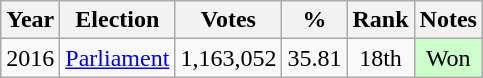<table class="wikitable" style="text-align:center;">
<tr>
<th>Year</th>
<th>Election</th>
<th>Votes</th>
<th>%</th>
<th>Rank</th>
<th>Notes</th>
</tr>
<tr>
<td>2016</td>
<td><a href='#'>Parliament</a></td>
<td>1,163,052</td>
<td>35.81</td>
<td>18th</td>
<td style="background-color:#CCFFCC">Won</td>
</tr>
</table>
